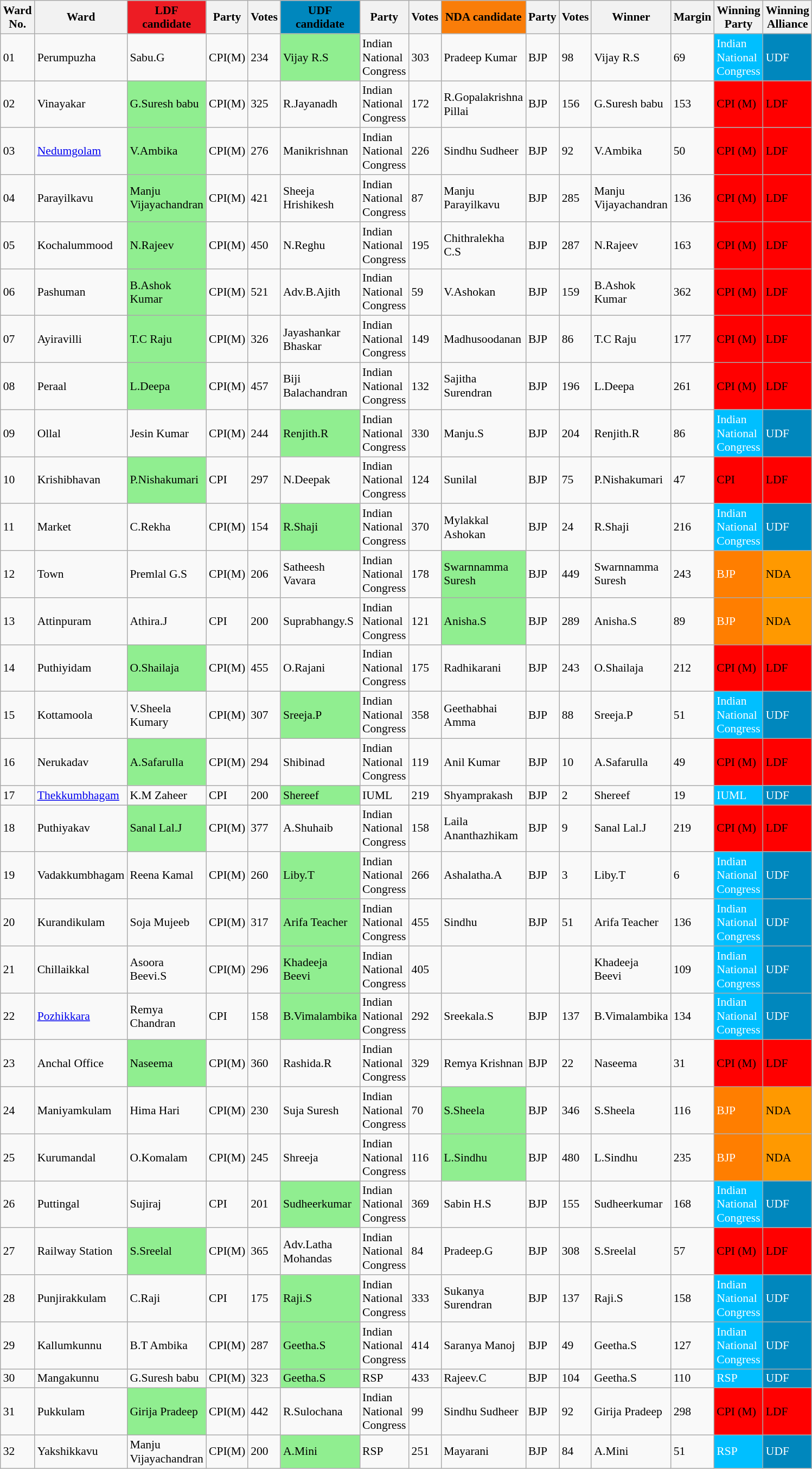<table class="wikitable sortable collapsible" cellpadding="5"  style="width:55%; font-size:90%;">
<tr>
<th>Ward No.</th>
<th>Ward</th>
<th scope="col" class="unsortable" style="background:#ED1C24; color:black;">LDF candidate</th>
<th>Party</th>
<th>Votes</th>
<th scope="col" class="unsortable" style="background:#0087BD; color:black;">UDF candidate</th>
<th>Party</th>
<th>Votes</th>
<th scope="col" class="unsortable" style="background:#F97D09; color:black;">NDA candidate</th>
<th>Party</th>
<th>Votes</th>
<th>Winner</th>
<th>Margin</th>
<th>Winning Party</th>
<th>Winning Alliance</th>
</tr>
<tr>
<td>01</td>
<td>Perumpuzha</td>
<td>Sabu.G</td>
<td>CPI(M)</td>
<td>234</td>
<td style="background:lightgreen;">Vijay R.S</td>
<td>Indian National Congress</td>
<td>303</td>
<td>Pradeep Kumar</td>
<td>BJP</td>
<td>98</td>
<td>Vijay R.S</td>
<td>69</td>
<td style="background:#00BFFF; color:white;">Indian National Congress</td>
<td style="background:#0087BD; color:white;">UDF</td>
</tr>
<tr>
<td>02</td>
<td>Vinayakar</td>
<td style="background:lightgreen;">G.Suresh babu</td>
<td>CPI(M)</td>
<td>325</td>
<td>R.Jayanadh</td>
<td>Indian National Congress</td>
<td>172</td>
<td>R.Gopalakrishna Pillai</td>
<td>BJP</td>
<td>156</td>
<td>G.Suresh babu</td>
<td>153</td>
<td style="background:#FF0000; color:black;">CPI (M)</td>
<td style="background:#f00; color:black;">LDF</td>
</tr>
<tr>
<td>03</td>
<td><a href='#'>Nedumgolam</a></td>
<td style="background:lightgreen;">V.Ambika</td>
<td>CPI(M)</td>
<td>276</td>
<td>Manikrishnan</td>
<td>Indian National Congress</td>
<td>226</td>
<td>Sindhu Sudheer</td>
<td>BJP</td>
<td>92</td>
<td>V.Ambika</td>
<td>50</td>
<td style="background:#FF0000; color:black;">CPI (M)</td>
<td style="background:#f00; color:black;">LDF</td>
</tr>
<tr>
<td>04</td>
<td>Parayilkavu</td>
<td style="background:lightgreen;">Manju Vijayachandran</td>
<td>CPI(M)</td>
<td>421</td>
<td>Sheeja Hrishikesh</td>
<td>Indian National Congress</td>
<td>87</td>
<td>Manju Parayilkavu</td>
<td>BJP</td>
<td>285</td>
<td>Manju Vijayachandran</td>
<td>136</td>
<td style="background:#FF0000; color:black;">CPI (M)</td>
<td style="background:#f00; color:black;">LDF</td>
</tr>
<tr>
<td>05</td>
<td>Kochalummood</td>
<td style="background:lightgreen;">N.Rajeev</td>
<td>CPI(M)</td>
<td>450</td>
<td>N.Reghu</td>
<td>Indian National Congress</td>
<td>195</td>
<td>Chithralekha C.S</td>
<td>BJP</td>
<td>287</td>
<td>N.Rajeev</td>
<td>163</td>
<td style="background:#FF0000; color:black;">CPI (M)</td>
<td style="background:#f00; color:black;">LDF</td>
</tr>
<tr>
<td>06</td>
<td>Pashuman</td>
<td style="background:lightgreen;">B.Ashok Kumar</td>
<td>CPI(M)</td>
<td>521</td>
<td>Adv.B.Ajith</td>
<td>Indian National Congress</td>
<td>59</td>
<td>V.Ashokan</td>
<td>BJP</td>
<td>159</td>
<td>B.Ashok Kumar</td>
<td>362</td>
<td style="background:#FF0000; color:black;">CPI (M)</td>
<td style="background:#f00; color:black;">LDF</td>
</tr>
<tr>
<td>07</td>
<td>Ayiravilli</td>
<td style="background:lightgreen;">T.C Raju</td>
<td>CPI(M)</td>
<td>326</td>
<td>Jayashankar Bhaskar</td>
<td>Indian National Congress</td>
<td>149</td>
<td>Madhusoodanan</td>
<td>BJP</td>
<td>86</td>
<td>T.C Raju</td>
<td>177</td>
<td style="background:#FF0000; color:black;">CPI (M)</td>
<td style="background:#f00; color:black;">LDF</td>
</tr>
<tr>
<td>08</td>
<td>Peraal</td>
<td style="background:lightgreen;">L.Deepa</td>
<td>CPI(M)</td>
<td>457</td>
<td>Biji Balachandran</td>
<td>Indian National Congress</td>
<td>132</td>
<td>Sajitha Surendran</td>
<td>BJP</td>
<td>196</td>
<td>L.Deepa</td>
<td>261</td>
<td style="background:#FF0000; color:black;">CPI (M)</td>
<td style="background:#f00; color:black;">LDF</td>
</tr>
<tr>
<td>09</td>
<td>Ollal</td>
<td>Jesin Kumar</td>
<td>CPI(M)</td>
<td>244</td>
<td style="background:lightgreen;">Renjith.R</td>
<td>Indian National Congress</td>
<td>330</td>
<td>Manju.S</td>
<td>BJP</td>
<td>204</td>
<td>Renjith.R</td>
<td>86</td>
<td style="background:#00BFFF; color:white;">Indian National Congress</td>
<td style="background:#0087BD; color:white;">UDF</td>
</tr>
<tr>
<td>10</td>
<td>Krishibhavan</td>
<td style="background:lightgreen;">P.Nishakumari</td>
<td>CPI</td>
<td>297</td>
<td>N.Deepak</td>
<td>Indian National Congress</td>
<td>124</td>
<td>Sunilal</td>
<td>BJP</td>
<td>75</td>
<td>P.Nishakumari</td>
<td>47</td>
<td style="background:#FF0000; color:black;">CPI</td>
<td style="background:#f00; color:black;">LDF</td>
</tr>
<tr>
<td>11</td>
<td>Market</td>
<td>C.Rekha</td>
<td>CPI(M)</td>
<td>154</td>
<td style="background:lightgreen;">R.Shaji</td>
<td>Indian National Congress</td>
<td>370</td>
<td>Mylakkal Ashokan</td>
<td>BJP</td>
<td>24</td>
<td>R.Shaji</td>
<td>216</td>
<td style="background:#00BFFF; color:white;">Indian National Congress</td>
<td style="background:#0087BD; color:white;">UDF</td>
</tr>
<tr>
<td>12</td>
<td>Town</td>
<td>Premlal G.S</td>
<td>CPI(M)</td>
<td>206</td>
<td>Satheesh Vavara</td>
<td>Indian National Congress</td>
<td>178</td>
<td style="background:lightgreen;">Swarnnamma Suresh</td>
<td>BJP</td>
<td>449</td>
<td>Swarnnamma Suresh</td>
<td>243</td>
<td style="background:#FF7E00; color:white;">BJP</td>
<td style="background:#f90; color:black;">NDA</td>
</tr>
<tr>
<td>13</td>
<td>Attinpuram</td>
<td>Athira.J</td>
<td>CPI</td>
<td>200</td>
<td>Suprabhangy.S</td>
<td>Indian National Congress</td>
<td>121</td>
<td style="background:lightgreen;">Anisha.S</td>
<td>BJP</td>
<td>289</td>
<td>Anisha.S</td>
<td>89</td>
<td style="background:#FF7E00; color:white;">BJP</td>
<td style="background:#f90; color:black;">NDA</td>
</tr>
<tr>
<td>14</td>
<td>Puthiyidam</td>
<td style="background:lightgreen;">O.Shailaja</td>
<td>CPI(M)</td>
<td>455</td>
<td>O.Rajani</td>
<td>Indian National Congress</td>
<td>175</td>
<td>Radhikarani</td>
<td>BJP</td>
<td>243</td>
<td>O.Shailaja</td>
<td>212</td>
<td style="background:#FF0000; color:black;">CPI (M)</td>
<td style="background:#f00; color:black;">LDF</td>
</tr>
<tr>
<td>15</td>
<td>Kottamoola</td>
<td>V.Sheela Kumary</td>
<td>CPI(M)</td>
<td>307</td>
<td style="background:lightgreen;">Sreeja.P</td>
<td>Indian National Congress</td>
<td>358</td>
<td>Geethabhai Amma</td>
<td>BJP</td>
<td>88</td>
<td>Sreeja.P</td>
<td>51</td>
<td style="background:#00BFFF; color:white;">Indian National Congress</td>
<td style="background:#0087BD; color:white;">UDF</td>
</tr>
<tr>
<td>16</td>
<td>Nerukadav</td>
<td style="background:lightgreen;">A.Safarulla</td>
<td>CPI(M)</td>
<td>294</td>
<td>Shibinad</td>
<td>Indian National Congress</td>
<td>119</td>
<td>Anil Kumar</td>
<td>BJP</td>
<td>10</td>
<td>A.Safarulla</td>
<td>49</td>
<td style="background:#FF0000; color:black;">CPI (M)</td>
<td style="background:#f00; color:black;">LDF</td>
</tr>
<tr>
<td>17</td>
<td><a href='#'>Thekkumbhagam</a></td>
<td>K.M Zaheer</td>
<td>CPI</td>
<td>200</td>
<td style="background:lightgreen;">Shereef</td>
<td>IUML</td>
<td>219</td>
<td>Shyamprakash</td>
<td>BJP</td>
<td>2</td>
<td>Shereef</td>
<td>19</td>
<td style="background:#00BFFF; color:white;">IUML</td>
<td style="background:#0087BD; color:white;">UDF</td>
</tr>
<tr>
<td>18</td>
<td>Puthiyakav</td>
<td style="background:lightgreen;">Sanal Lal.J</td>
<td>CPI(M)</td>
<td>377</td>
<td>A.Shuhaib</td>
<td>Indian National Congress</td>
<td>158</td>
<td>Laila Ananthazhikam</td>
<td>BJP</td>
<td>9</td>
<td>Sanal Lal.J</td>
<td>219</td>
<td style="background:#FF0000; color:black;">CPI (M)</td>
<td style="background:#f00; color:black;">LDF</td>
</tr>
<tr>
<td>19</td>
<td>Vadakkumbhagam</td>
<td>Reena Kamal</td>
<td>CPI(M)</td>
<td>260</td>
<td style="background:lightgreen;">Liby.T</td>
<td>Indian National Congress</td>
<td>266</td>
<td>Ashalatha.A</td>
<td>BJP</td>
<td>3</td>
<td>Liby.T</td>
<td>6</td>
<td style="background:#00BFFF; color:white;">Indian National Congress</td>
<td style="background:#0087BD; color:white;">UDF</td>
</tr>
<tr>
<td>20</td>
<td>Kurandikulam</td>
<td>Soja Mujeeb</td>
<td>CPI(M)</td>
<td>317</td>
<td style="background:lightgreen;">Arifa Teacher</td>
<td>Indian National Congress</td>
<td>455</td>
<td>Sindhu</td>
<td>BJP</td>
<td>51</td>
<td>Arifa Teacher</td>
<td>136</td>
<td style="background:#00BFFF; color:white;">Indian National Congress</td>
<td style="background:#0087BD; color:white;">UDF</td>
</tr>
<tr>
<td>21</td>
<td>Chillaikkal</td>
<td>Asoora Beevi.S</td>
<td>CPI(M)</td>
<td>296</td>
<td style="background:lightgreen;">Khadeeja Beevi</td>
<td>Indian National Congress</td>
<td>405</td>
<td></td>
<td></td>
<td></td>
<td>Khadeeja Beevi</td>
<td>109</td>
<td style="background:#00BFFF; color:white;">Indian National Congress</td>
<td style="background:#0087BD; color:white;">UDF</td>
</tr>
<tr>
<td>22</td>
<td><a href='#'>Pozhikkara</a></td>
<td>Remya Chandran</td>
<td>CPI</td>
<td>158</td>
<td style="background:lightgreen;">B.Vimalambika</td>
<td>Indian National Congress</td>
<td>292</td>
<td>Sreekala.S</td>
<td>BJP</td>
<td>137</td>
<td>B.Vimalambika</td>
<td>134</td>
<td style="background:#00BFFF; color:white;">Indian National Congress</td>
<td style="background:#0087BD; color:white;">UDF</td>
</tr>
<tr>
<td>23</td>
<td>Anchal Office</td>
<td style="background:lightgreen;">Naseema</td>
<td>CPI(M)</td>
<td>360</td>
<td>Rashida.R</td>
<td>Indian National Congress</td>
<td>329</td>
<td>Remya Krishnan</td>
<td>BJP</td>
<td>22</td>
<td>Naseema</td>
<td>31</td>
<td style="background:#FF0000; color:black;">CPI (M)</td>
<td style="background:#f00; color:black;">LDF</td>
</tr>
<tr>
<td>24</td>
<td>Maniyamkulam</td>
<td>Hima Hari</td>
<td>CPI(M)</td>
<td>230</td>
<td>Suja Suresh</td>
<td>Indian National Congress</td>
<td>70</td>
<td style="background:lightgreen;">S.Sheela</td>
<td>BJP</td>
<td>346</td>
<td>S.Sheela</td>
<td>116</td>
<td style="background:#FF7E00; color:white;">BJP</td>
<td style="background:#f90; color:black;">NDA</td>
</tr>
<tr>
<td>25</td>
<td>Kurumandal</td>
<td>O.Komalam</td>
<td>CPI(M)</td>
<td>245</td>
<td>Shreeja</td>
<td>Indian National Congress</td>
<td>116</td>
<td style="background:lightgreen;">L.Sindhu</td>
<td>BJP</td>
<td>480</td>
<td>L.Sindhu</td>
<td>235</td>
<td style="background:#FF7E00; color:white;">BJP</td>
<td style="background:#f90; color:black;">NDA</td>
</tr>
<tr>
<td>26</td>
<td>Puttingal</td>
<td>Sujiraj</td>
<td>CPI</td>
<td>201</td>
<td style="background:lightgreen;">Sudheerkumar</td>
<td>Indian National Congress</td>
<td>369</td>
<td>Sabin H.S</td>
<td>BJP</td>
<td>155</td>
<td>Sudheerkumar</td>
<td>168</td>
<td style="background:#00BFFF; color:white;">Indian National Congress</td>
<td style="background:#0087BD; color:white;">UDF</td>
</tr>
<tr>
<td>27</td>
<td>Railway Station</td>
<td style="background:lightgreen;">S.Sreelal</td>
<td>CPI(M)</td>
<td>365</td>
<td>Adv.Latha Mohandas</td>
<td>Indian National Congress</td>
<td>84</td>
<td>Pradeep.G</td>
<td>BJP</td>
<td>308</td>
<td>S.Sreelal</td>
<td>57</td>
<td style="background:#FF0000; color:black;">CPI (M)</td>
<td style="background:#f00; color:black;">LDF</td>
</tr>
<tr>
<td>28</td>
<td>Punjirakkulam</td>
<td>C.Raji</td>
<td>CPI</td>
<td>175</td>
<td style="background:lightgreen;">Raji.S</td>
<td>Indian National Congress</td>
<td>333</td>
<td>Sukanya Surendran</td>
<td>BJP</td>
<td>137</td>
<td>Raji.S</td>
<td>158</td>
<td style="background:#00BFFF; color:white;">Indian National Congress</td>
<td style="background:#0087BD; color:white;">UDF</td>
</tr>
<tr>
<td>29</td>
<td>Kallumkunnu</td>
<td>B.T Ambika</td>
<td>CPI(M)</td>
<td>287</td>
<td style="background:lightgreen;">Geetha.S</td>
<td>Indian National Congress</td>
<td>414</td>
<td>Saranya Manoj</td>
<td>BJP</td>
<td>49</td>
<td>Geetha.S</td>
<td>127</td>
<td style="background:#00BFFF; color:white;">Indian National Congress</td>
<td style="background:#0087BD; color:white;">UDF</td>
</tr>
<tr>
<td>30</td>
<td>Mangakunnu</td>
<td>G.Suresh babu</td>
<td>CPI(M)</td>
<td>323</td>
<td style="background:lightgreen;">Geetha.S</td>
<td>RSP</td>
<td>433</td>
<td>Rajeev.C</td>
<td>BJP</td>
<td>104</td>
<td>Geetha.S</td>
<td>110</td>
<td style="background:#00BFFF; color:white;">RSP</td>
<td style="background:#0087BD; color:white;">UDF</td>
</tr>
<tr>
<td>31</td>
<td>Pukkulam</td>
<td style="background:lightgreen;">Girija Pradeep</td>
<td>CPI(M)</td>
<td>442</td>
<td>R.Sulochana</td>
<td>Indian National Congress</td>
<td>99</td>
<td>Sindhu Sudheer</td>
<td>BJP</td>
<td>92</td>
<td>Girija Pradeep</td>
<td>298</td>
<td style="background:#FF0000; color:black;">CPI (M)</td>
<td style="background:#f00; color:black;">LDF</td>
</tr>
<tr>
<td>32</td>
<td>Yakshikkavu</td>
<td>Manju Vijayachandran</td>
<td>CPI(M)</td>
<td>200</td>
<td style="background:lightgreen;">A.Mini</td>
<td>RSP</td>
<td>251</td>
<td>Mayarani</td>
<td>BJP</td>
<td>84</td>
<td>A.Mini</td>
<td>51</td>
<td style="background:#00BFFF; color:white;">RSP</td>
<td style="background:#0087BD; color:white;">UDF</td>
</tr>
</table>
